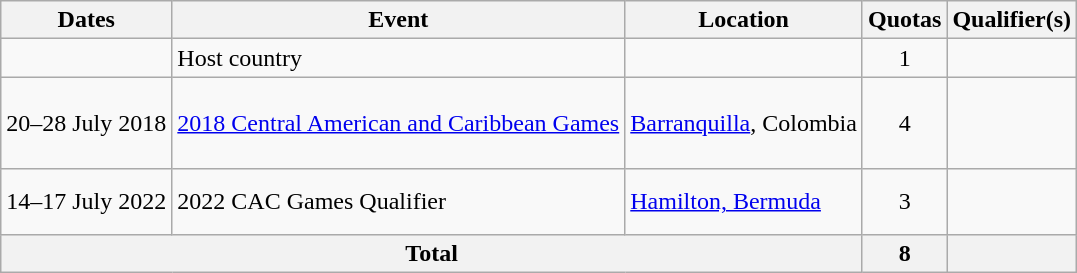<table class="wikitable">
<tr>
<th>Dates</th>
<th>Event</th>
<th>Location</th>
<th>Quotas</th>
<th>Qualifier(s)</th>
</tr>
<tr>
<td></td>
<td>Host country</td>
<td></td>
<td align=center>1</td>
<td></td>
</tr>
<tr>
<td>20–28 July 2018</td>
<td><a href='#'>2018 Central American and Caribbean Games</a></td>
<td><a href='#'>Barranquilla</a>, Colombia</td>
<td align=center>4</td>
<td><br><br><br></td>
</tr>
<tr>
<td>14–17 July 2022</td>
<td>2022 CAC Games Qualifier</td>
<td><a href='#'>Hamilton, Bermuda</a></td>
<td align=center>3</td>
<td><br><br></td>
</tr>
<tr>
<th colspan=3>Total</th>
<th>8</th>
<th></th>
</tr>
</table>
